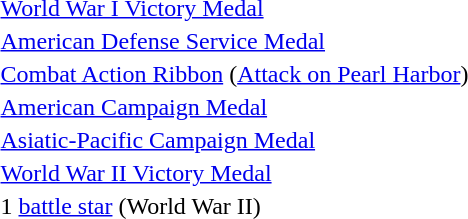<table>
<tr>
<td></td>
<td><a href='#'>World War I Victory Medal</a></td>
</tr>
<tr>
<td></td>
<td><a href='#'>American Defense Service Medal</a></td>
</tr>
<tr>
<td></td>
<td><a href='#'>Combat Action Ribbon</a> (<a href='#'>Attack on Pearl Harbor</a>)</td>
</tr>
<tr>
<td></td>
<td><a href='#'>American Campaign Medal</a></td>
</tr>
<tr>
<td></td>
<td><a href='#'>Asiatic-Pacific Campaign Medal</a></td>
</tr>
<tr>
<td></td>
<td><a href='#'>World War II Victory Medal</a></td>
</tr>
<tr>
<td></td>
<td>1 <a href='#'>battle star</a> (World War II)</td>
</tr>
<tr>
</tr>
</table>
